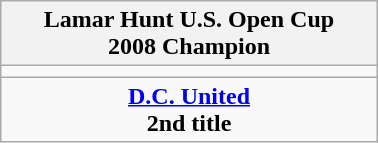<table class="wikitable" style="text-align: center; margin: 0 auto; width: 20%">
<tr>
<th>Lamar Hunt U.S. Open Cup<br>2008 Champion</th>
</tr>
<tr>
<td></td>
</tr>
<tr>
<td><strong><a href='#'>D.C. United</a></strong><br><strong>2nd title</strong></td>
</tr>
</table>
